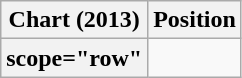<table class="wikitable plainrowheaders" style="text-align:center;">
<tr>
<th scope="col">Chart (2013)</th>
<th scope="col">Position</th>
</tr>
<tr>
<th>scope="row" </th>
</tr>
</table>
